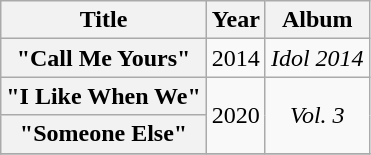<table class="wikitable plainrowheaders" style="text-align:center;">
<tr>
<th>Title</th>
<th>Year</th>
<th>Album</th>
</tr>
<tr>
<th scope="row">"Call Me Yours"</th>
<td>2014</td>
<td><em>Idol 2014</em></td>
</tr>
<tr>
<th scope="row">"I Like When We"</th>
<td rowspan="2">2020</td>
<td rowspan="2"><em>Vol. 3</em></td>
</tr>
<tr>
<th scope="row">"Someone Else"</th>
</tr>
<tr>
</tr>
</table>
